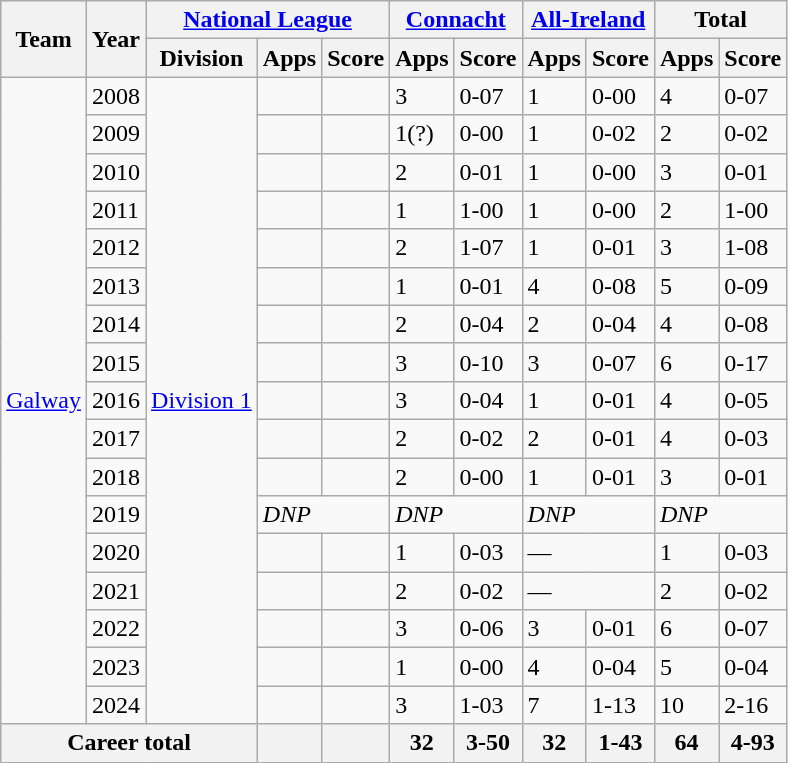<table class="wikitable">
<tr>
<th rowspan="2">Team</th>
<th rowspan="2">Year</th>
<th colspan="3"><a href='#'>National League</a></th>
<th colspan="2"><a href='#'>Connacht</a></th>
<th colspan="2"><a href='#'>All-Ireland</a></th>
<th colspan="2">Total</th>
</tr>
<tr>
<th>Division</th>
<th>Apps</th>
<th>Score</th>
<th>Apps</th>
<th>Score</th>
<th>Apps</th>
<th>Score</th>
<th>Apps</th>
<th>Score</th>
</tr>
<tr>
<td rowspan="17"><a href='#'>Galway</a></td>
<td>2008</td>
<td rowspan="17"><a href='#'>Division 1</a></td>
<td></td>
<td></td>
<td>3</td>
<td>0-07</td>
<td>1</td>
<td>0-00</td>
<td>4</td>
<td>0-07</td>
</tr>
<tr>
<td>2009</td>
<td></td>
<td></td>
<td>1(?)</td>
<td>0-00</td>
<td>1</td>
<td>0-02</td>
<td>2</td>
<td>0-02</td>
</tr>
<tr>
<td>2010</td>
<td></td>
<td></td>
<td>2</td>
<td>0-01</td>
<td>1</td>
<td>0-00</td>
<td>3</td>
<td>0-01</td>
</tr>
<tr>
<td>2011</td>
<td></td>
<td></td>
<td>1</td>
<td>1-00</td>
<td>1</td>
<td>0-00</td>
<td>2</td>
<td>1-00</td>
</tr>
<tr>
<td>2012</td>
<td></td>
<td></td>
<td>2</td>
<td>1-07</td>
<td>1</td>
<td>0-01</td>
<td>3</td>
<td>1-08</td>
</tr>
<tr>
<td>2013</td>
<td></td>
<td></td>
<td>1</td>
<td>0-01</td>
<td>4</td>
<td>0-08</td>
<td>5</td>
<td>0-09</td>
</tr>
<tr>
<td>2014</td>
<td></td>
<td></td>
<td>2</td>
<td>0-04</td>
<td>2</td>
<td>0-04</td>
<td>4</td>
<td>0-08</td>
</tr>
<tr>
<td>2015</td>
<td></td>
<td></td>
<td>3</td>
<td>0-10</td>
<td>3</td>
<td>0-07</td>
<td>6</td>
<td>0-17</td>
</tr>
<tr>
<td>2016</td>
<td></td>
<td></td>
<td>3</td>
<td>0-04</td>
<td>1</td>
<td>0-01</td>
<td>4</td>
<td>0-05</td>
</tr>
<tr>
<td>2017</td>
<td></td>
<td></td>
<td>2</td>
<td>0-02</td>
<td>2</td>
<td>0-01</td>
<td>4</td>
<td>0-03</td>
</tr>
<tr>
<td>2018</td>
<td></td>
<td></td>
<td>2</td>
<td>0-00</td>
<td>1</td>
<td>0-01</td>
<td>3</td>
<td>0-01</td>
</tr>
<tr>
<td>2019</td>
<td colspan="2"><em>DNP</em></td>
<td colspan="2"><em>DNP</em></td>
<td colspan="2"><em>DNP</em></td>
<td colspan="2"><em>DNP</em></td>
</tr>
<tr>
<td>2020</td>
<td></td>
<td></td>
<td>1</td>
<td>0-03</td>
<td colspan="2">—</td>
<td>1</td>
<td>0-03</td>
</tr>
<tr>
<td>2021</td>
<td></td>
<td></td>
<td>2</td>
<td>0-02</td>
<td colspan="2">—</td>
<td>2</td>
<td>0-02</td>
</tr>
<tr>
<td>2022</td>
<td></td>
<td></td>
<td>3</td>
<td>0-06</td>
<td>3</td>
<td>0-01</td>
<td>6</td>
<td>0-07</td>
</tr>
<tr>
<td>2023</td>
<td></td>
<td></td>
<td>1</td>
<td>0-00</td>
<td>4</td>
<td>0-04</td>
<td>5</td>
<td>0-04</td>
</tr>
<tr>
<td>2024</td>
<td></td>
<td></td>
<td>3</td>
<td>1-03</td>
<td>7</td>
<td>1-13</td>
<td>10</td>
<td>2-16</td>
</tr>
<tr>
<th colspan="3">Career total</th>
<th></th>
<th></th>
<th>32</th>
<th>3-50</th>
<th>32</th>
<th>1-43</th>
<th>64</th>
<th>4-93</th>
</tr>
</table>
